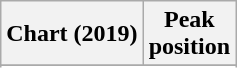<table class="wikitable sortable plainrowheaders" style="text-align:center">
<tr>
<th>Chart (2019)</th>
<th>Peak<br>position</th>
</tr>
<tr>
</tr>
<tr>
</tr>
</table>
